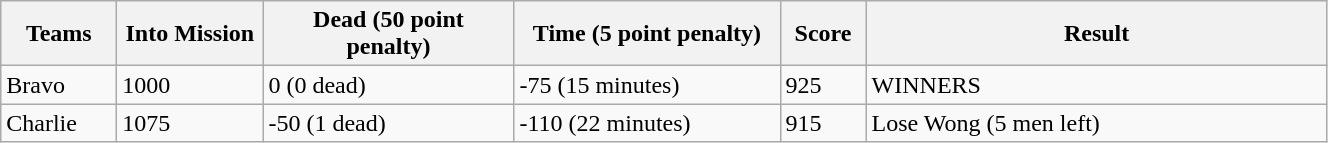<table class="wikitable">
<tr>
<th width="70px">Teams</th>
<th width="90px">Into Mission</th>
<th width="160px">Dead (50 point penalty)</th>
<th width="170px">Time (5 point penalty)</th>
<th width="50px">Score</th>
<th width="300px">Result</th>
</tr>
<tr>
<td>Bravo</td>
<td>1000</td>
<td>0 (0 dead)</td>
<td>-75 (15 minutes)</td>
<td>925</td>
<td>WINNERS</td>
</tr>
<tr>
<td>Charlie</td>
<td>1075</td>
<td>-50 (1 dead)</td>
<td>-110 (22 minutes)</td>
<td>915</td>
<td>Lose Wong (5 men left)</td>
</tr>
</table>
